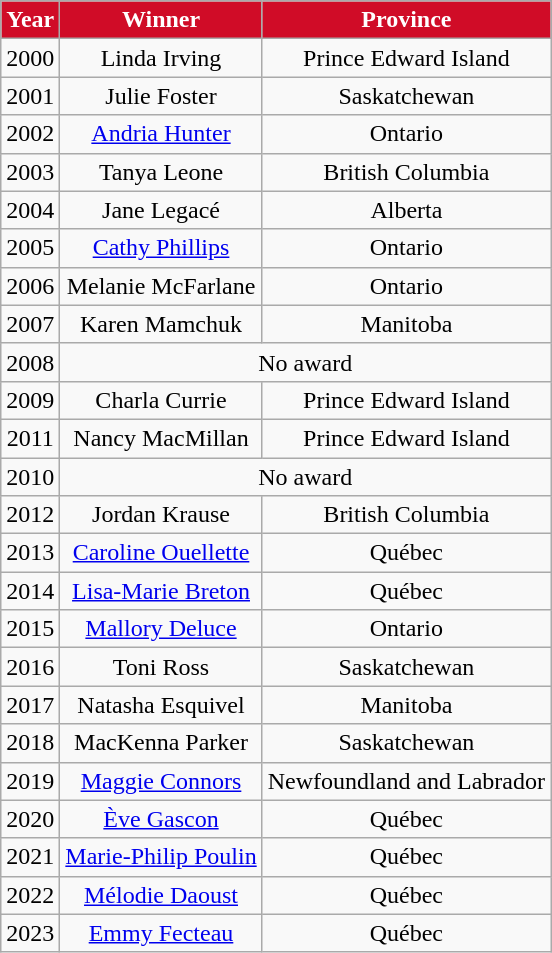<table class="wikitable" style="text-align:center">
<tr style="background:#d00c27; color:#fff;">
<td><strong>Year</strong></td>
<td><strong>Winner</strong></td>
<td><strong>Province</strong></td>
</tr>
<tr>
<td>2000</td>
<td>Linda Irving</td>
<td>Prince Edward Island</td>
</tr>
<tr>
<td>2001</td>
<td>Julie Foster</td>
<td>Saskatchewan</td>
</tr>
<tr>
<td>2002</td>
<td><a href='#'>Andria Hunter</a></td>
<td>Ontario</td>
</tr>
<tr>
<td>2003</td>
<td>Tanya Leone</td>
<td>British Columbia</td>
</tr>
<tr>
<td>2004</td>
<td>Jane Legacé</td>
<td>Alberta</td>
</tr>
<tr>
<td>2005</td>
<td><a href='#'>Cathy Phillips</a></td>
<td>Ontario</td>
</tr>
<tr>
<td>2006</td>
<td>Melanie McFarlane</td>
<td>Ontario</td>
</tr>
<tr>
<td>2007</td>
<td>Karen Mamchuk</td>
<td>Manitoba</td>
</tr>
<tr>
<td>2008</td>
<td colspan="2">No award</td>
</tr>
<tr>
<td>2009</td>
<td>Charla Currie</td>
<td>Prince Edward Island</td>
</tr>
<tr>
<td>2011</td>
<td>Nancy MacMillan</td>
<td>Prince Edward Island</td>
</tr>
<tr>
<td>2010</td>
<td colspan="2">No award</td>
</tr>
<tr>
<td>2012</td>
<td>Jordan Krause</td>
<td>British Columbia</td>
</tr>
<tr>
<td>2013</td>
<td><a href='#'>Caroline Ouellette</a></td>
<td>Québec</td>
</tr>
<tr>
<td>2014</td>
<td><a href='#'>Lisa-Marie Breton</a></td>
<td>Québec</td>
</tr>
<tr>
<td>2015</td>
<td><a href='#'>Mallory Deluce</a></td>
<td>Ontario</td>
</tr>
<tr>
<td>2016</td>
<td>Toni Ross</td>
<td>Saskatchewan</td>
</tr>
<tr>
<td>2017</td>
<td>Natasha Esquivel</td>
<td>Manitoba</td>
</tr>
<tr>
<td>2018</td>
<td>MacKenna Parker</td>
<td>Saskatchewan</td>
</tr>
<tr>
<td>2019</td>
<td><a href='#'>Maggie Connors</a></td>
<td>Newfoundland and Labrador</td>
</tr>
<tr>
<td>2020</td>
<td><a href='#'>Ève Gascon</a></td>
<td>Québec</td>
</tr>
<tr>
<td>2021</td>
<td><a href='#'>Marie-Philip Poulin</a></td>
<td>Québec</td>
</tr>
<tr>
<td>2022</td>
<td><a href='#'>Mélodie Daoust</a></td>
<td>Québec</td>
</tr>
<tr>
<td>2023</td>
<td><a href='#'>Emmy Fecteau</a></td>
<td>Québec</td>
</tr>
</table>
